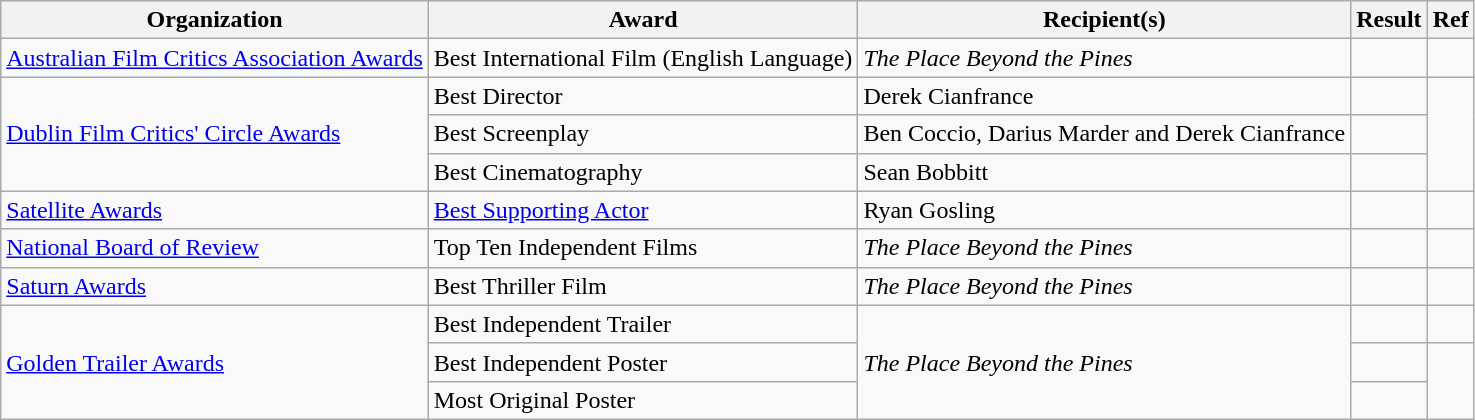<table class="sortable wikitable plainrowheaders awards-table" style="table-layout: fixed; margin-right: 0; ">
<tr>
<th scope="col">Organization</th>
<th scope="col">Award</th>
<th scope="col">Recipient(s)</th>
<th scope="col">Result</th>
<th scope="col" class="unsortable">Ref</th>
</tr>
<tr>
<td><a href='#'>Australian Film Critics Association Awards</a></td>
<td>Best International Film (English Language)</td>
<td><em>The Place Beyond the Pines</em></td>
<td></td>
<td></td>
</tr>
<tr>
<td rowspan="3"><a href='#'>Dublin Film Critics' Circle Awards</a></td>
<td>Best Director</td>
<td>Derek Cianfrance</td>
<td></td>
<td rowspan="3"></td>
</tr>
<tr>
<td>Best Screenplay</td>
<td>Ben Coccio, Darius Marder and Derek Cianfrance</td>
<td></td>
</tr>
<tr>
<td>Best Cinematography</td>
<td>Sean Bobbitt</td>
<td></td>
</tr>
<tr>
<td><a href='#'>Satellite Awards</a></td>
<td><a href='#'>Best Supporting Actor</a></td>
<td>Ryan Gosling</td>
<td></td>
<td></td>
</tr>
<tr>
<td><a href='#'>National Board of Review</a></td>
<td>Top Ten Independent Films</td>
<td><em>The Place Beyond the Pines</em></td>
<td></td>
<td></td>
</tr>
<tr>
<td><a href='#'>Saturn Awards</a></td>
<td>Best Thriller Film</td>
<td><em>The Place Beyond the Pines</em></td>
<td></td>
<td></td>
</tr>
<tr>
<td rowspan="3"><a href='#'>Golden Trailer Awards</a></td>
<td>Best Independent Trailer</td>
<td rowspan="3"><em>The Place Beyond the Pines</em></td>
<td></td>
<td></td>
</tr>
<tr>
<td>Best Independent Poster</td>
<td></td>
<td rowspan="2"></td>
</tr>
<tr>
<td>Most Original Poster</td>
<td></td>
</tr>
</table>
